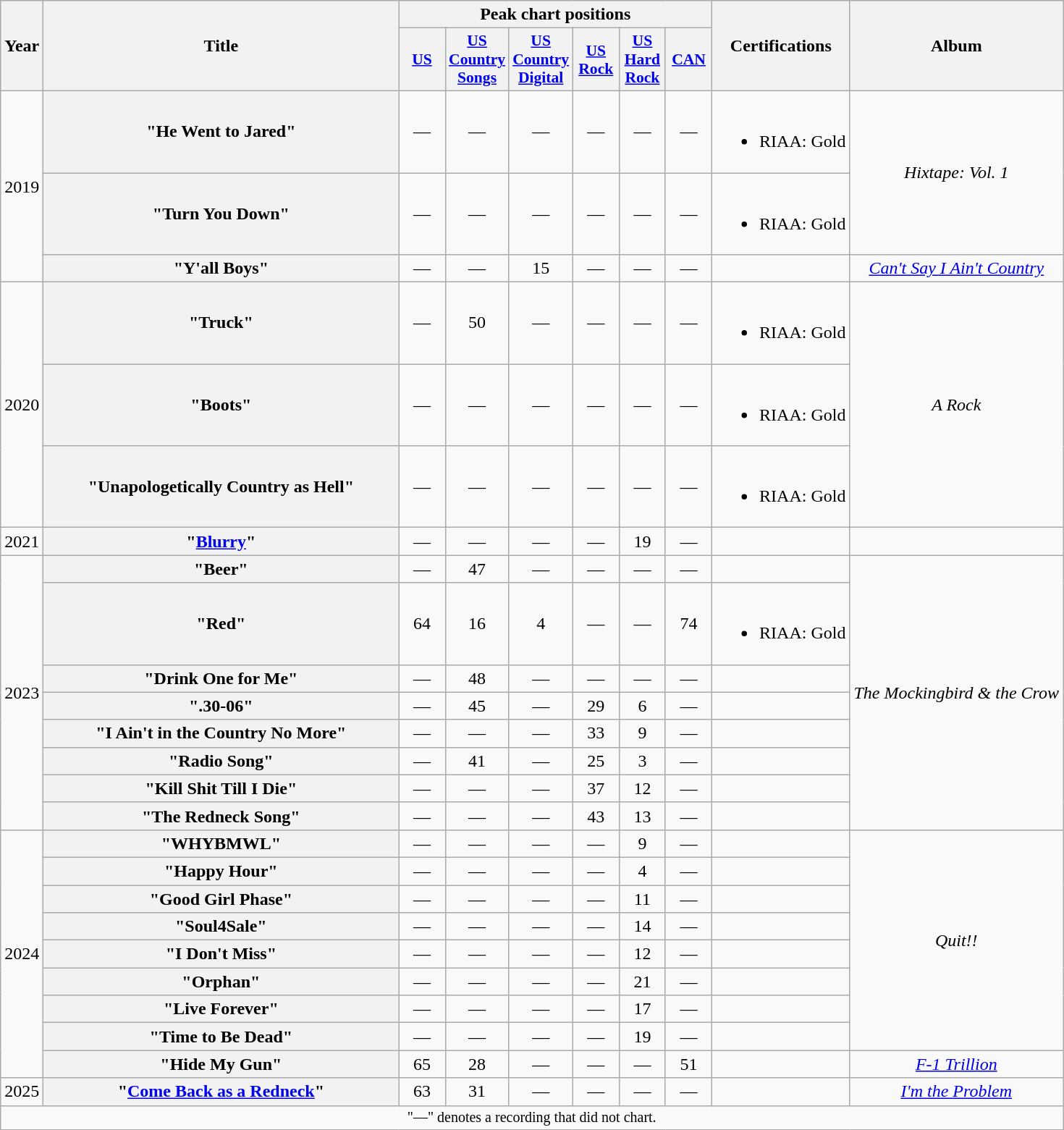<table class="wikitable plainrowheaders" style="text-align:center;">
<tr>
<th scope="col" rowspan="2">Year</th>
<th scope="col" rowspan="2" style="width:20em;">Title</th>
<th scope="col" colspan="6">Peak chart positions</th>
<th scope="col" rowspan="2">Certifications</th>
<th scope="col" rowspan="2">Album</th>
</tr>
<tr>
<th scope="col" style="width:2.5em;font-size:90%;"><a href='#'>US</a><br></th>
<th scope="col" style="width:2.5em;font-size:90%;"><a href='#'>US Country Songs</a><br></th>
<th scope="col" style="width:2.5em;font-size:90%;"><a href='#'>US Country Digital</a><br></th>
<th scope="col" style="width:2.5em;font-size:90%;"><a href='#'>US Rock</a><br></th>
<th scope="col" style="width:2.5em;font-size:90%;"><a href='#'>US Hard Rock</a><br></th>
<th scope="col" style="width:2.5em;font-size:90%;"><a href='#'>CAN</a><br></th>
</tr>
<tr>
<td rowspan="3">2019</td>
<th scope="row">"He Went to Jared"<br></th>
<td>—</td>
<td>—</td>
<td>—</td>
<td>—</td>
<td>—</td>
<td>—</td>
<td><br><ul><li>RIAA: Gold</li></ul></td>
<td rowspan="2"><em>Hixtape: Vol. 1</em></td>
</tr>
<tr>
<th scope="row">"Turn You Down"<br></th>
<td>—</td>
<td>—</td>
<td>—</td>
<td>—</td>
<td>—</td>
<td>—</td>
<td><br><ul><li>RIAA: Gold</li></ul></td>
</tr>
<tr>
<th scope="row">"Y'all Boys"<br></th>
<td>—</td>
<td>—</td>
<td>15</td>
<td>—</td>
<td>—</td>
<td>—</td>
<td></td>
<td><em><a href='#'>Can't Say I Ain't Country</a></em></td>
</tr>
<tr>
<td rowspan="3">2020</td>
<th scope="row">"Truck"</th>
<td>—</td>
<td>50</td>
<td>—</td>
<td>—</td>
<td>—</td>
<td>—</td>
<td><br><ul><li>RIAA: Gold</li></ul></td>
<td rowspan="3"><em>A Rock</em></td>
</tr>
<tr>
<th scope="row">"Boots"</th>
<td>—</td>
<td>—</td>
<td>—</td>
<td>—</td>
<td>—</td>
<td>—</td>
<td><br><ul><li>RIAA: Gold</li></ul></td>
</tr>
<tr>
<th scope="row">"Unapologetically Country as Hell"</th>
<td>—</td>
<td>—</td>
<td>—</td>
<td>—</td>
<td>—</td>
<td>—</td>
<td><br><ul><li>RIAA: Gold</li></ul></td>
</tr>
<tr>
<td>2021</td>
<th scope="row">"<a href='#'>Blurry</a>"</th>
<td>—</td>
<td>—</td>
<td>—</td>
<td>—</td>
<td>19</td>
<td>—</td>
<td></td>
<td></td>
</tr>
<tr>
<td rowspan="8">2023</td>
<th scope="row">"Beer"</th>
<td>—</td>
<td>47</td>
<td>—</td>
<td>—</td>
<td>—</td>
<td>—</td>
<td></td>
<td rowspan="8"><em>The Mockingbird & the Crow</em></td>
</tr>
<tr>
<th scope="row">"Red"<br></th>
<td>64</td>
<td>16</td>
<td>4</td>
<td>—</td>
<td>—</td>
<td>74</td>
<td><br><ul><li>RIAA: Gold</li></ul></td>
</tr>
<tr>
<th scope="row">"Drink One for Me"</th>
<td>—</td>
<td>48</td>
<td>—</td>
<td>—</td>
<td>—</td>
<td>—</td>
<td></td>
</tr>
<tr>
<th scope="row">".30-06"</th>
<td>—</td>
<td>45</td>
<td>—</td>
<td>29</td>
<td>6</td>
<td>—</td>
<td></td>
</tr>
<tr>
<th scope="row">"I Ain't in the Country No More"</th>
<td>—</td>
<td>—</td>
<td>—</td>
<td>33</td>
<td>9</td>
<td>—</td>
<td></td>
</tr>
<tr>
<th scope="row">"Radio Song"<br></th>
<td>—</td>
<td>41</td>
<td>—</td>
<td>25</td>
<td>3</td>
<td>—</td>
<td></td>
</tr>
<tr>
<th scope="row">"Kill Shit Till I Die"</th>
<td>—</td>
<td>—</td>
<td>—</td>
<td>37</td>
<td>12</td>
<td>—</td>
<td></td>
</tr>
<tr>
<th scope="row">"The Redneck Song"</th>
<td>—</td>
<td>—</td>
<td>—</td>
<td>43</td>
<td>13</td>
<td>—</td>
<td></td>
</tr>
<tr>
<td rowspan="9">2024</td>
<th scope="row">"WHYBMWL"</th>
<td>—</td>
<td>—</td>
<td>—</td>
<td>—</td>
<td>9</td>
<td>—</td>
<td></td>
<td rowspan="8"><em>Quit!!</em></td>
</tr>
<tr>
<th scope="row">"Happy Hour" </th>
<td>—</td>
<td>—</td>
<td>—</td>
<td>—</td>
<td>4</td>
<td>—</td>
<td></td>
</tr>
<tr>
<th scope="row">"Good Girl Phase" </th>
<td>—</td>
<td>—</td>
<td>—</td>
<td>—</td>
<td>11</td>
<td>—</td>
<td></td>
</tr>
<tr>
<th scope="row">"Soul4Sale" </th>
<td>—</td>
<td>—</td>
<td>—</td>
<td>—</td>
<td>14</td>
<td>—</td>
<td></td>
</tr>
<tr>
<th scope="row">"I Don't Miss"</th>
<td>—</td>
<td>—</td>
<td>—</td>
<td>—</td>
<td>12</td>
<td>—</td>
<td></td>
</tr>
<tr>
<th scope="row">"Orphan"</th>
<td>—</td>
<td>—</td>
<td>—</td>
<td>—</td>
<td>21</td>
<td>—</td>
<td></td>
</tr>
<tr>
<th scope="row">"Live Forever"</th>
<td>—</td>
<td>—</td>
<td>—</td>
<td>—</td>
<td>17</td>
<td>—</td>
<td></td>
</tr>
<tr>
<th scope="row">"Time to Be Dead"</th>
<td>—</td>
<td>—</td>
<td>—</td>
<td>—</td>
<td>19</td>
<td>—</td>
<td></td>
</tr>
<tr>
<th scope="row">"Hide My Gun"<br></th>
<td>65</td>
<td>28</td>
<td>—</td>
<td>—</td>
<td>—</td>
<td>51</td>
<td></td>
<td><em><a href='#'>F-1 Trillion</a></em></td>
</tr>
<tr>
<td>2025</td>
<th scope="row">"<a href='#'>Come Back as a Redneck</a>"<br></th>
<td>63<br></td>
<td>31<br></td>
<td>—</td>
<td>—</td>
<td>—</td>
<td>—</td>
<td></td>
<td><em><a href='#'>I'm the Problem</a></em></td>
</tr>
<tr>
<td colspan="10" style="font-size:smaller;">"—" denotes a recording that did not chart.</td>
</tr>
</table>
